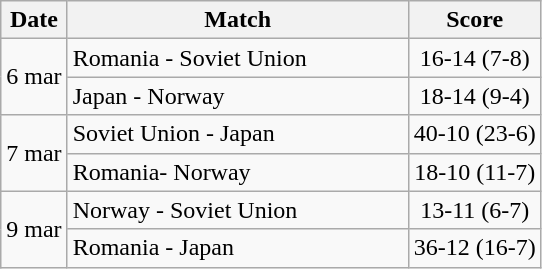<table class="wikitable" style="text-align:center;">
<tr>
<th>Date</th>
<th width=220px>Match</th>
<th>Score</th>
</tr>
<tr>
<td rowspan="2">6 mar</td>
<td align="left">Romania - Soviet Union</td>
<td>16-14 (7-8)</td>
</tr>
<tr>
<td align="left">Japan - Norway</td>
<td>18-14 (9-4)</td>
</tr>
<tr>
<td rowspan="2">7 mar</td>
<td align="left">Soviet Union - Japan</td>
<td>40-10 (23-6)</td>
</tr>
<tr>
<td align="left">Romania- Norway</td>
<td>18-10 (11-7)</td>
</tr>
<tr>
<td rowspan="2">9 mar</td>
<td align="left">Norway - Soviet Union</td>
<td>13-11 (6-7)</td>
</tr>
<tr>
<td align="left">Romania - Japan</td>
<td>36-12 (16-7)</td>
</tr>
</table>
